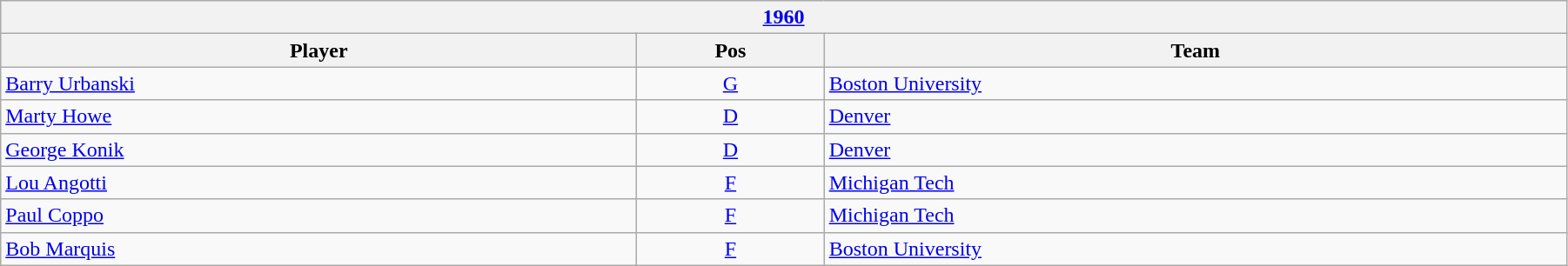<table class="wikitable" width=95%>
<tr>
<th colspan=3><a href='#'>1960</a></th>
</tr>
<tr>
<th>Player</th>
<th>Pos</th>
<th>Team</th>
</tr>
<tr>
<td><a href='#'>Barry Urbanski</a></td>
<td style="text-align:center;"><a href='#'>G</a></td>
<td><a href='#'>Boston University</a></td>
</tr>
<tr>
<td><a href='#'>Marty Howe</a></td>
<td style="text-align:center;"><a href='#'>D</a></td>
<td><a href='#'>Denver</a></td>
</tr>
<tr>
<td><a href='#'>George Konik</a></td>
<td style="text-align:center;"><a href='#'>D</a></td>
<td><a href='#'>Denver</a></td>
</tr>
<tr>
<td><a href='#'>Lou Angotti</a></td>
<td style="text-align:center;"><a href='#'>F</a></td>
<td><a href='#'>Michigan Tech</a></td>
</tr>
<tr>
<td><a href='#'>Paul Coppo</a></td>
<td style="text-align:center;"><a href='#'>F</a></td>
<td><a href='#'>Michigan Tech</a></td>
</tr>
<tr>
<td><a href='#'>Bob Marquis</a></td>
<td style="text-align:center;"><a href='#'>F</a></td>
<td><a href='#'>Boston University</a></td>
</tr>
</table>
